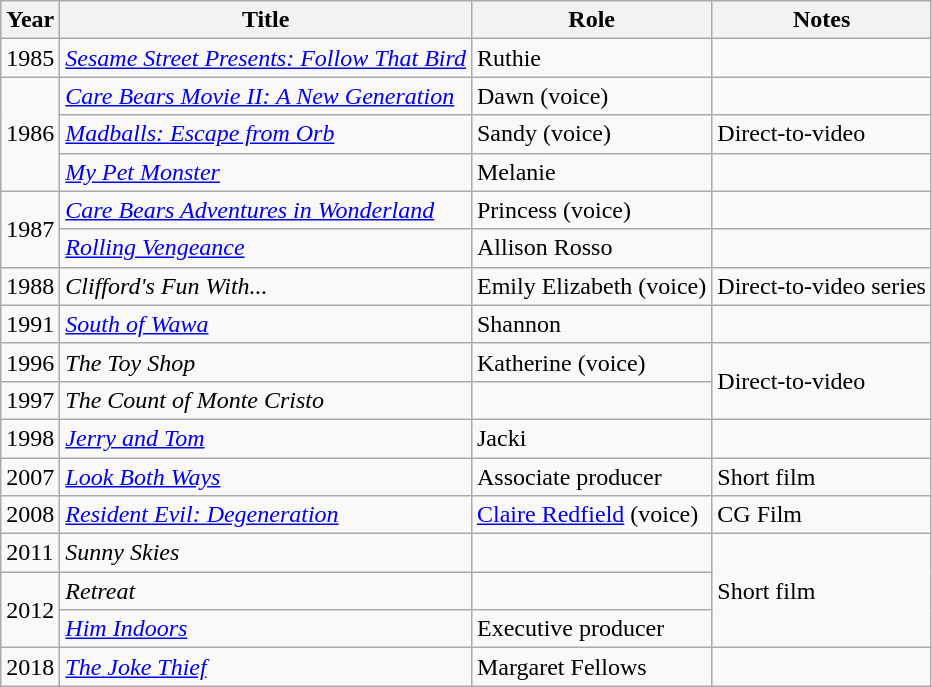<table class="wikitable sortable">
<tr>
<th>Year</th>
<th>Title</th>
<th>Role</th>
<th class="unsortable">Notes</th>
</tr>
<tr>
<td>1985</td>
<td><em><a href='#'>Sesame Street Presents: Follow That Bird</a></em></td>
<td>Ruthie</td>
<td></td>
</tr>
<tr>
<td rowspan=3>1986</td>
<td><em><a href='#'>Care Bears Movie II: A New Generation</a></em></td>
<td>Dawn (voice)</td>
<td></td>
</tr>
<tr>
<td><em><a href='#'>Madballs: Escape from Orb</a></em></td>
<td>Sandy (voice)</td>
<td>Direct-to-video</td>
</tr>
<tr>
<td><em><a href='#'>My Pet Monster</a></em></td>
<td>Melanie</td>
<td></td>
</tr>
<tr>
<td rowspan=2>1987</td>
<td><em><a href='#'>Care Bears Adventures in Wonderland</a></em></td>
<td>Princess (voice)</td>
<td></td>
</tr>
<tr>
<td><em><a href='#'>Rolling Vengeance</a></em></td>
<td>Allison Rosso</td>
<td></td>
</tr>
<tr>
<td>1988</td>
<td><em>Clifford's Fun With...</em></td>
<td>Emily Elizabeth (voice)</td>
<td>Direct-to-video series</td>
</tr>
<tr>
<td>1991</td>
<td><em><a href='#'>South of Wawa</a></em></td>
<td>Shannon</td>
<td></td>
</tr>
<tr>
<td>1996</td>
<td data-sort-value="Toy Shop, The"><em>The Toy Shop</em></td>
<td>Katherine (voice)</td>
<td rowspan=2>Direct-to-video</td>
</tr>
<tr>
<td>1997</td>
<td data-sort-value="Count of Monte Cristo, The"><em>The Count of Monte Cristo</em></td>
<td></td>
</tr>
<tr>
<td>1998</td>
<td><em><a href='#'>Jerry and Tom</a></em></td>
<td>Jacki</td>
<td></td>
</tr>
<tr>
<td>2007</td>
<td><em><a href='#'>Look Both Ways</a></em></td>
<td>Associate producer</td>
<td>Short film</td>
</tr>
<tr>
<td>2008</td>
<td><em><a href='#'>Resident Evil: Degeneration</a></em></td>
<td><a href='#'>Claire Redfield</a> (voice)</td>
<td>CG Film</td>
</tr>
<tr>
<td>2011</td>
<td><em>Sunny Skies</em></td>
<td></td>
<td rowspan=3>Short film</td>
</tr>
<tr>
<td rowspan=2>2012</td>
<td><em>Retreat</em></td>
<td></td>
</tr>
<tr>
<td><em><a href='#'>Him Indoors</a></em></td>
<td>Executive producer</td>
</tr>
<tr>
<td>2018</td>
<td data-sort-value="Joke Thief, The"><em><a href='#'>The Joke Thief</a></em></td>
<td>Margaret Fellows</td>
<td></td>
</tr>
</table>
